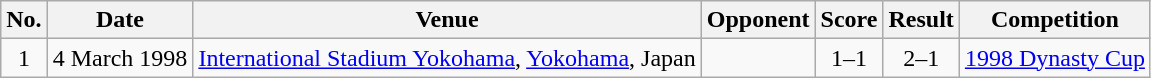<table class="wikitable sortable">
<tr>
<th scope="col">No.</th>
<th scope="col">Date</th>
<th scope="col">Venue</th>
<th scope="col">Opponent</th>
<th scope="col">Score</th>
<th scope="col">Result</th>
<th scope="col">Competition</th>
</tr>
<tr>
<td align="center">1</td>
<td>4 March 1998</td>
<td><a href='#'>International Stadium Yokohama</a>, <a href='#'>Yokohama</a>, Japan</td>
<td></td>
<td align="center">1–1</td>
<td align="center">2–1</td>
<td><a href='#'>1998 Dynasty Cup</a></td>
</tr>
</table>
